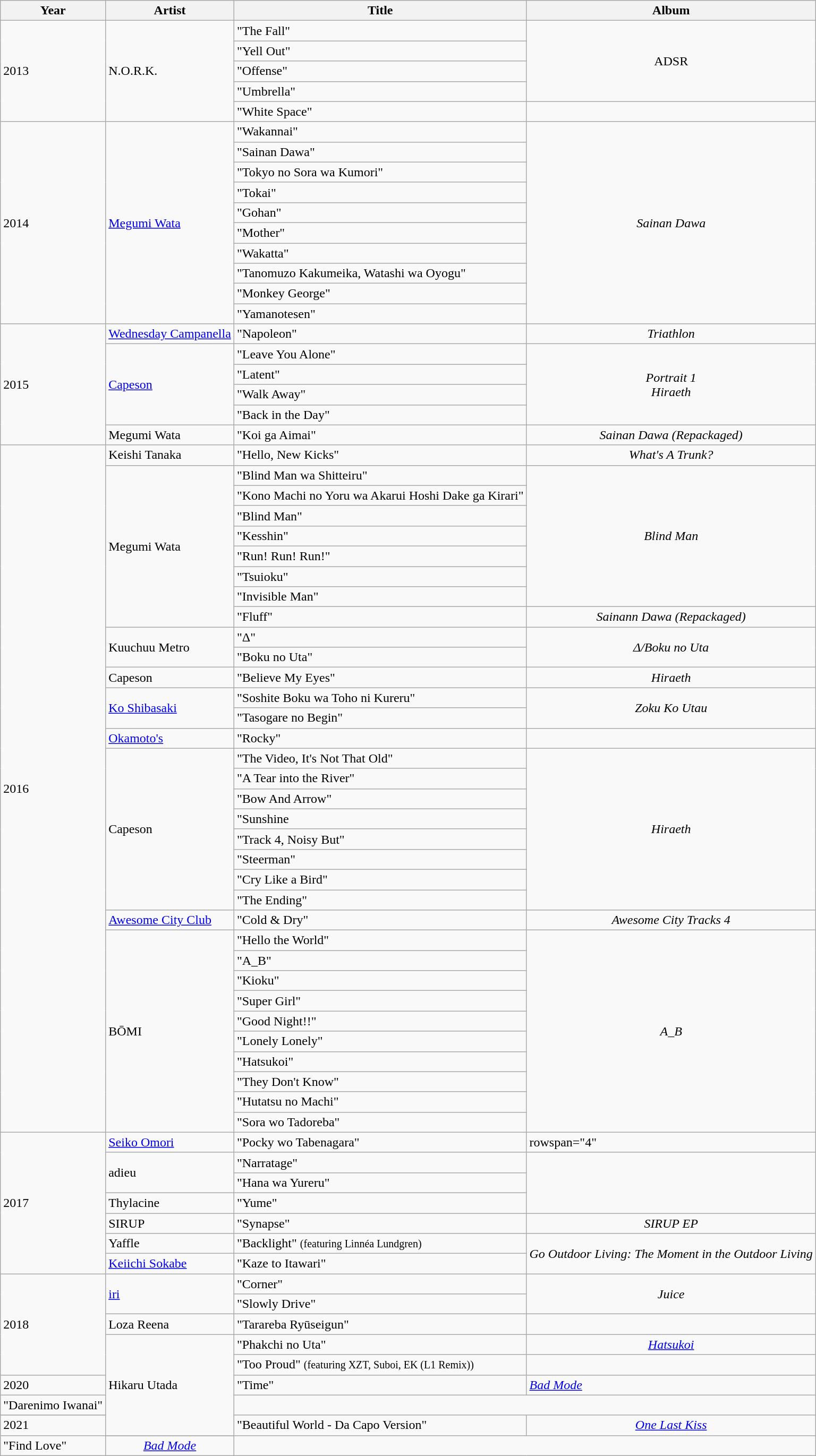<table class="wikitable">
<tr>
<th>Year</th>
<th>Artist</th>
<th>Title</th>
<th>Album</th>
</tr>
<tr>
<td rowspan="5">2013</td>
<td rowspan="5">N.O.R.K.</td>
<td>"The Fall"</td>
<td rowspan="4" style="text-align:center;">ADSR</td>
</tr>
<tr>
<td>"Yell Out"</td>
</tr>
<tr>
<td>"Offense"</td>
</tr>
<tr>
<td>"Umbrella"</td>
</tr>
<tr>
<td>"White Space"</td>
<td></td>
</tr>
<tr>
<td rowspan="10">2014</td>
<td rowspan="10"><a href='#'>Megumi Wata</a></td>
<td>"Wakannai"</td>
<td rowspan="10" style="text-align:center;"><em>Sainan Dawa</em></td>
</tr>
<tr>
<td>"Sainan Dawa"</td>
</tr>
<tr>
<td>"Tokyo no Sora wa Kumori"</td>
</tr>
<tr>
<td>"Tokai"</td>
</tr>
<tr>
<td>"Gohan"</td>
</tr>
<tr>
<td>"Mother"</td>
</tr>
<tr>
<td>"Wakatta"</td>
</tr>
<tr>
<td>"Tanomuzo Kakumeika, Watashi wa Oyogu"</td>
</tr>
<tr>
<td>"Monkey George"</td>
</tr>
<tr>
<td>"Yamanotesen"</td>
</tr>
<tr>
<td rowspan="6">2015</td>
<td><a href='#'>Wednesday Campanella</a></td>
<td>"Napoleon"</td>
<td style="text-align:center;"><em>Triathlon</em></td>
</tr>
<tr>
<td rowspan="4"><a href='#'>Capeson</a></td>
<td>"Leave You Alone"</td>
<td rowspan="4" style="text-align:center;"><em>Portrait 1</em><br><em>Hiraeth</em></td>
</tr>
<tr>
<td>"Latent"</td>
</tr>
<tr>
<td>"Walk Away"</td>
</tr>
<tr>
<td>"Back in the Day"</td>
</tr>
<tr>
<td>Megumi Wata</td>
<td>"Koi ga Aimai"</td>
<td style="text-align:center;"><em>Sainan Dawa (Repackaged)</em></td>
</tr>
<tr>
<td rowspan="34">2016</td>
<td>Keishi Tanaka</td>
<td>"Hello, New Kicks"</td>
<td style="text-align:center;"><em>What's A Trunk?</em></td>
</tr>
<tr>
<td rowspan="8">Megumi Wata</td>
<td>"Blind Man wa Shitteiru"</td>
<td rowspan="7" style="text-align:center;"><em>Blind Man</em></td>
</tr>
<tr>
<td>"Kono Machi no Yoru wa Akarui Hoshi Dake ga Kirari"</td>
</tr>
<tr>
<td>"Blind Man"</td>
</tr>
<tr>
<td>"Kesshin"</td>
</tr>
<tr>
<td>"Run! Run! Run!"</td>
</tr>
<tr>
<td>"Tsuioku"</td>
</tr>
<tr>
<td>"Invisible Man"</td>
</tr>
<tr>
<td>"Fluff"</td>
<td style="text-align:center;"><em>Sainann Dawa (Repackaged)</em></td>
</tr>
<tr>
<td rowspan="2">Kuuchuu Metro</td>
<td>"Δ"</td>
<td rowspan="2" style="text-align:center;"><em>Δ/Boku no Uta</em></td>
</tr>
<tr>
<td>"Boku no Uta"</td>
</tr>
<tr>
<td>Capeson</td>
<td>"Believe My Eyes"</td>
<td " style="text-align:center;"><em>Hiraeth</em></td>
</tr>
<tr>
<td rowspan="2"><a href='#'>Ko Shibasaki</a></td>
<td>"Soshite Boku wa Toho ni Kureru"</td>
<td rowspan="2" style="text-align:center;"><em>Zoku Ko Utau</em></td>
</tr>
<tr>
<td>"Tasogare no Begin"</td>
</tr>
<tr>
<td><a href='#'>Okamoto's</a></td>
<td>"Rocky"</td>
<td></td>
</tr>
<tr>
<td rowspan="8">Capeson</td>
<td>"The Video, It's Not That Old"</td>
<td rowspan="8" style="text-align:center;"><em>Hiraeth</em></td>
</tr>
<tr>
<td>"A Tear into the River"</td>
</tr>
<tr>
<td>"Bow And Arrow"</td>
</tr>
<tr>
<td>"Sunshine</td>
</tr>
<tr>
<td>"Track 4, Noisy But"</td>
</tr>
<tr>
<td>"Steerman"</td>
</tr>
<tr>
<td>"Cry Like a Bird"</td>
</tr>
<tr>
<td>"The Ending"</td>
</tr>
<tr>
<td><a href='#'>Awesome City Club</a></td>
<td>"Cold & Dry"</td>
<td style="text-align:center;"><em>Awesome City Tracks 4</em></td>
</tr>
<tr>
<td rowspan="10">BŌMI</td>
<td>"Hello the World"</td>
<td rowspan="10" style="text-align:center;"><em>A_B</em></td>
</tr>
<tr>
<td>"A_B"</td>
</tr>
<tr>
<td>"Kioku"</td>
</tr>
<tr>
<td>"Super Girl"</td>
</tr>
<tr>
<td>"Good Night!!"</td>
</tr>
<tr>
<td>"Lonely Lonely"</td>
</tr>
<tr>
<td>"Hatsukoi"</td>
</tr>
<tr>
<td>"They Don't Know"</td>
</tr>
<tr>
<td>"Hutatsu no Machi"</td>
</tr>
<tr>
<td>"Sora wo Tadoreba"</td>
</tr>
<tr>
<td rowspan="7">2017</td>
<td><a href='#'>Seiko Omori</a></td>
<td>"Pocky wo Tabenagara"</td>
<td>rowspan="4" </td>
</tr>
<tr>
<td rowspan="2">adieu</td>
<td>"Narratage"</td>
</tr>
<tr>
<td>"Hana wa Yureru"</td>
</tr>
<tr>
<td>Thylacine</td>
<td>"Yume"</td>
</tr>
<tr>
<td>SIRUP</td>
<td>"Synapse"</td>
<td style="text-align:center;"><em>SIRUP EP</em></td>
</tr>
<tr>
<td>Yaffle</td>
<td>"Backlight" <small>(featuring Linnéa Lundgren)</small></td>
<td rowspan="2"><em>Go Outdoor Living: The Moment in the Outdoor Living</em></td>
</tr>
<tr>
<td><a href='#'>Keiichi Sokabe</a></td>
<td>"Kaze to Itawari"</td>
</tr>
<tr>
<td rowspan="5">2018</td>
<td rowspan="2"><a href='#'>iri</a></td>
<td>"Corner"</td>
<td rowspan="2" style="text-align:center;"><em>Juice</em></td>
</tr>
<tr>
<td>"Slowly Drive"</td>
</tr>
<tr>
<td>Loza Reena</td>
<td>"Tarareba Ryūseigun"</td>
<td></td>
</tr>
<tr>
<td rowspan="7">Hikaru Utada</td>
<td>"Phakchi no Uta"</td>
<td style="text-align:center;"><em><a href='#'>Hatsukoi</a></em></td>
</tr>
<tr>
<td>"Too Proud" <small>(featuring XZT, Suboi, EK (L1 Remix))</small></td>
<td></td>
</tr>
<tr>
<td rowspan="2">2020</td>
<td>"Time"</td>
<td rowspan="2"><em><a href='#'>Bad Mode</a></em></td>
</tr>
<tr>
</tr>
<tr>
<td>"Darenimo Iwanai"</td>
</tr>
<tr>
</tr>
<tr>
<td rowspan="2">2021</td>
<td>"Beautiful World - Da Capo Version"</td>
<td style="text-align:center;"><em><a href='#'>One Last Kiss</a></em></td>
</tr>
<tr>
</tr>
<tr>
<td>"Find Love"</td>
<td style="text-align:center;"><em><a href='#'>Bad Mode</a></em></td>
</tr>
</table>
